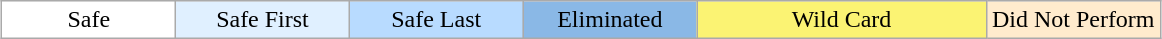<table class="wikitable" style="margin:1em auto; text-align:center;">
<tr>
<td style="background:#fff; width:15%;">Safe</td>
<td style="background:#e0f0ff; width:15%;">Safe First</td>
<td style="background:#b8dbff; width:15%;">Safe Last</td>
<td style="background:#8ab8e6; width:15%;">Eliminated</td>
<td bgcolor="#FBF373">Wild Card</td>
<td style="background:#ffebcd; width:15%;">Did Not Perform</td>
</tr>
</table>
